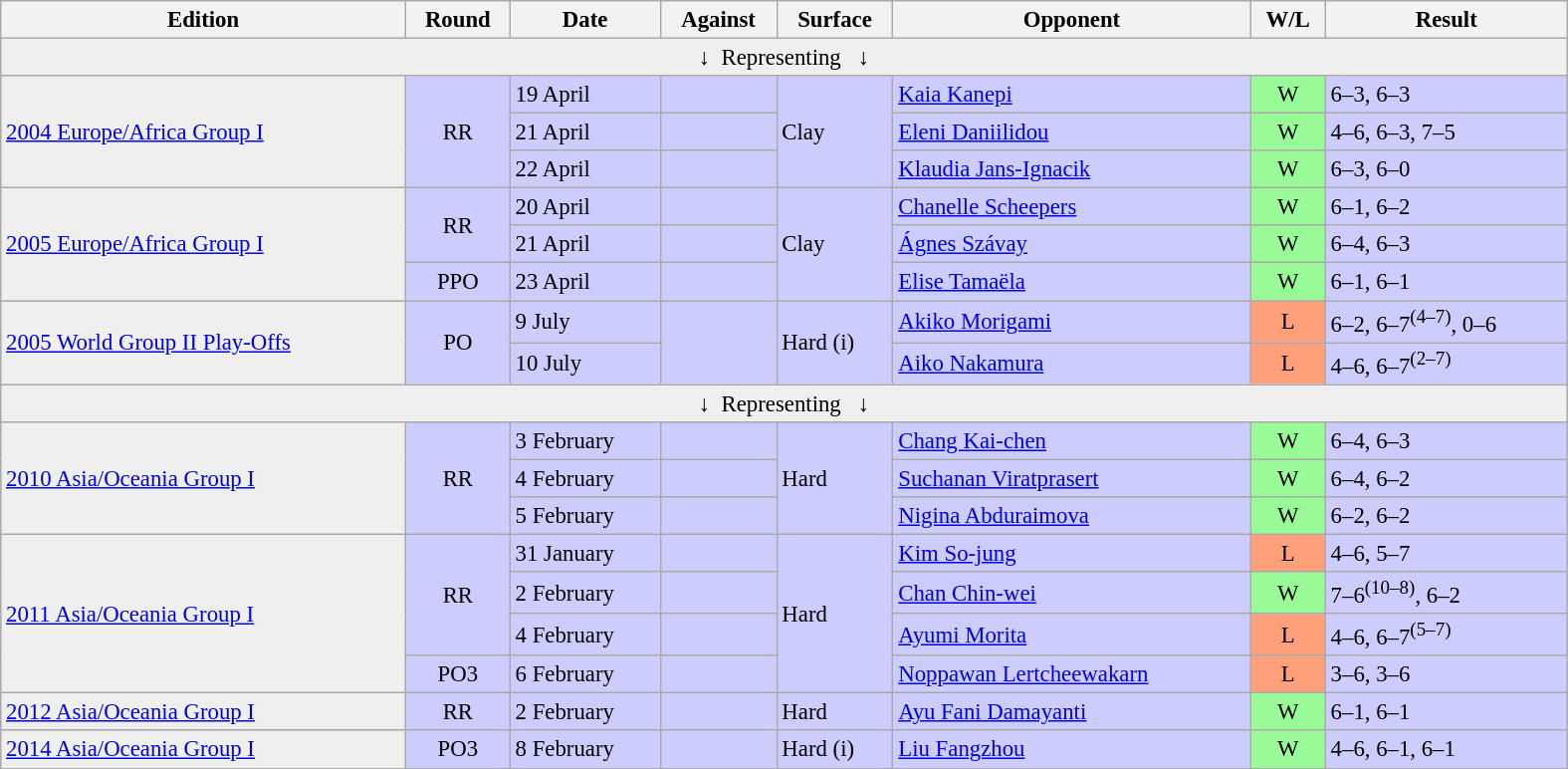<table class="wikitable" style="font-size:95%;" width="1050">
<tr>
<th>Edition</th>
<th>Round</th>
<th>Date</th>
<th>Against</th>
<th>Surface</th>
<th>Opponent</th>
<th>W/L</th>
<th>Result</th>
</tr>
<tr>
<td colspan="8" align="center" bgcolor=#efefef>↓  Representing   ↓</td>
</tr>
<tr bgcolor="#CCCCFF">
<td bgcolor=#efefef rowspan=3><a href='#'>2004 Europe/Africa Group I</a></td>
<td align=center rowspan=3>RR</td>
<td>19 April</td>
<td></td>
<td rowspan=3>Clay</td>
<td> <a href='#'>Kaia Kanepi</a></td>
<td bgcolor=#98FB98 align=center>W</td>
<td>6–3, 6–3</td>
</tr>
<tr bgcolor="#CCCCFF">
<td>21 April</td>
<td></td>
<td> <a href='#'>Eleni Daniilidou</a></td>
<td bgcolor=#98FB98 align=center>W</td>
<td>4–6, 6–3, 7–5</td>
</tr>
<tr bgcolor="#CCCCFF">
<td>22 April</td>
<td></td>
<td> <a href='#'>Klaudia Jans-Ignacik</a></td>
<td bgcolor=#98FB98 align=center>W</td>
<td>6–3, 6–0</td>
</tr>
<tr bgcolor="#CCCCFF">
<td bgcolor=#efefef rowspan=3><a href='#'>2005 Europe/Africa Group I</a></td>
<td align=center rowspan=2>RR</td>
<td>20 April</td>
<td></td>
<td rowspan=3>Clay</td>
<td> <a href='#'>Chanelle Scheepers</a></td>
<td bgcolor=#98FB98 align=center>W</td>
<td>6–1, 6–2</td>
</tr>
<tr bgcolor="#CCCCFF">
<td>21 April</td>
<td></td>
<td> <a href='#'>Ágnes Szávay</a></td>
<td bgcolor=#98FB98 align=center>W</td>
<td>6–4, 6–3</td>
</tr>
<tr bgcolor="#CCCCFF">
<td align=center>PPO</td>
<td>23 April</td>
<td></td>
<td> <a href='#'>Elise Tamaëla</a></td>
<td bgcolor=#98FB98 align=center>W</td>
<td>6–1, 6–1</td>
</tr>
<tr bgcolor="#CCCCFF">
<td bgcolor=#efefef rowspan=2><a href='#'>2005 World Group II Play-Offs</a></td>
<td align=center rowspan=2>PO</td>
<td>9 July</td>
<td rowspan=2></td>
<td rowspan=2>Hard (i)</td>
<td> <a href='#'>Akiko Morigami</a></td>
<td bgcolor=#FFA07A align=center>L</td>
<td>6–2, 6–7<sup>(4–7)</sup>, 0–6</td>
</tr>
<tr bgcolor="#CCCCFF">
<td>10 July</td>
<td> <a href='#'>Aiko Nakamura</a></td>
<td bgcolor=#FFA07A align=center>L</td>
<td>4–6, 6–7<sup>(2–7)</sup></td>
</tr>
<tr>
<td colspan="8" align="center" bgcolor=#efefef>↓  Representing   ↓</td>
</tr>
<tr bgcolor="#CCCCFF">
<td bgcolor=#efefef rowspan=3><a href='#'>2010 Asia/Oceania Group I</a></td>
<td align=center rowspan=3>RR</td>
<td>3 February</td>
<td></td>
<td rowspan=3>Hard</td>
<td> <a href='#'>Chang Kai-chen</a></td>
<td bgcolor=#98FB98 align=center>W</td>
<td>6–4, 6–3</td>
</tr>
<tr bgcolor="#CCCCFF">
<td>4 February</td>
<td></td>
<td> <a href='#'>Suchanan Viratprasert</a></td>
<td bgcolor=#98FB98 align=center>W</td>
<td>6–4, 6–2</td>
</tr>
<tr bgcolor="#CCCCFF">
<td>5 February</td>
<td></td>
<td> <a href='#'>Nigina Abduraimova</a></td>
<td bgcolor=#98FB98 align=center>W</td>
<td>6–2, 6–2</td>
</tr>
<tr bgcolor="#CCCCFF">
<td bgcolor=#efefef rowspan=4><a href='#'>2011 Asia/Oceania Group I</a></td>
<td align=center rowspan=3>RR</td>
<td>31 January</td>
<td></td>
<td rowspan=4>Hard</td>
<td> <a href='#'>Kim So-jung</a></td>
<td bgcolor=#FFA07A align=center>L</td>
<td>4–6, 5–7</td>
</tr>
<tr bgcolor="#CCCCFF">
<td>2 February</td>
<td></td>
<td> <a href='#'>Chan Chin-wei</a></td>
<td bgcolor=#98FB98 align=center>W</td>
<td>7–6<sup>(10–8)</sup>, 6–2</td>
</tr>
<tr bgcolor="#CCCCFF">
<td>4 February</td>
<td></td>
<td> <a href='#'>Ayumi Morita</a></td>
<td bgcolor=#FFA07A align=center>L</td>
<td>4–6, 6–7<sup>(5–7)</sup></td>
</tr>
<tr bgcolor="#CCCCFF">
<td align=center>PO3</td>
<td>6 February</td>
<td></td>
<td> <a href='#'>Noppawan Lertcheewakarn</a></td>
<td bgcolor=#FFA07A align=center>L</td>
<td>3–6, 3–6</td>
</tr>
<tr bgcolor="#CCCCFF">
<td bgcolor=#efefef><a href='#'>2012 Asia/Oceania Group I</a></td>
<td align=center>RR</td>
<td>2 February</td>
<td></td>
<td>Hard</td>
<td> <a href='#'>Ayu Fani Damayanti</a></td>
<td bgcolor=#98FB98 align=center>W</td>
<td>6–1, 6–1</td>
</tr>
<tr bgcolor="#CCCCFF">
<td bgcolor=#efefef><a href='#'>2014 Asia/Oceania Group I</a></td>
<td align=center>PO3</td>
<td>8 February</td>
<td></td>
<td>Hard (i)</td>
<td> <a href='#'>Liu Fangzhou</a></td>
<td bgcolor=#98FB98 align=center>W</td>
<td>4–6, 6–1, 6–1</td>
</tr>
</table>
